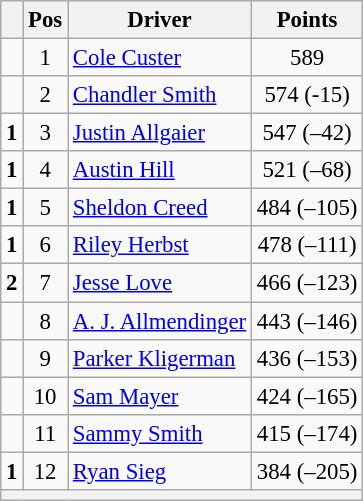<table class="wikitable" style="font-size: 95%;">
<tr>
<th></th>
<th>Pos</th>
<th>Driver</th>
<th>Points</th>
</tr>
<tr>
<td align="left"></td>
<td style="text-align:center;">1</td>
<td><a href='#'>Cole Custer</a></td>
<td style="text-align:center;">589</td>
</tr>
<tr>
<td align="left"></td>
<td style="text-align:center;">2</td>
<td><a href='#'>Chandler Smith</a></td>
<td style="text-align:center;">574 (-15)</td>
</tr>
<tr>
<td align="left"> <strong>1</strong></td>
<td style="text-align:center;">3</td>
<td><a href='#'>Justin Allgaier</a></td>
<td style="text-align:center;">547 (–42)</td>
</tr>
<tr>
<td align="left"> <strong>1</strong></td>
<td style="text-align:center;">4</td>
<td><a href='#'>Austin Hill</a></td>
<td style="text-align:center;">521 (–68)</td>
</tr>
<tr>
<td align="left"> <strong>1</strong></td>
<td style="text-align:center;">5</td>
<td><a href='#'>Sheldon Creed</a></td>
<td style="text-align:center;">484 (–105)</td>
</tr>
<tr>
<td align="left"> <strong>1</strong></td>
<td style="text-align:center;">6</td>
<td><a href='#'>Riley Herbst</a></td>
<td style="text-align:center;">478 (–111)</td>
</tr>
<tr>
<td align="left"> <strong>2</strong></td>
<td style="text-align:center;">7</td>
<td><a href='#'>Jesse Love</a></td>
<td style="text-align:center;">466 (–123)</td>
</tr>
<tr>
<td align="left"></td>
<td style="text-align:center;">8</td>
<td><a href='#'>A. J. Allmendinger</a></td>
<td style="text-align:center;">443 (–146)</td>
</tr>
<tr>
<td align="left"></td>
<td style="text-align:center;">9</td>
<td><a href='#'>Parker Kligerman</a></td>
<td style="text-align:center;">436 (–153)</td>
</tr>
<tr>
<td align="left"></td>
<td style="text-align:center;">10</td>
<td><a href='#'>Sam Mayer</a></td>
<td style="text-align:center;">424 (–165)</td>
</tr>
<tr>
<td align="left"></td>
<td style="text-align:center;">11</td>
<td><a href='#'>Sammy Smith</a></td>
<td style="text-align:center;">415 (–174)</td>
</tr>
<tr>
<td align="left"> <strong>1</strong></td>
<td style="text-align:center;">12</td>
<td><a href='#'>Ryan Sieg</a></td>
<td style="text-align:center;">384 (–205)</td>
</tr>
<tr class="sortbottom">
<th colspan="9"></th>
</tr>
</table>
